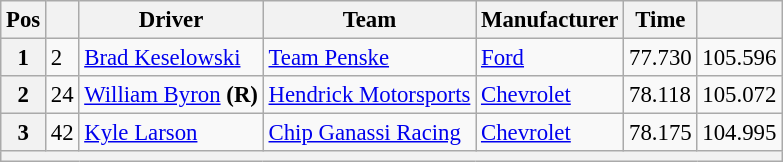<table class="wikitable" style="font-size:95%">
<tr>
<th>Pos</th>
<th></th>
<th>Driver</th>
<th>Team</th>
<th>Manufacturer</th>
<th>Time</th>
<th></th>
</tr>
<tr>
<th>1</th>
<td>2</td>
<td><a href='#'>Brad Keselowski</a></td>
<td><a href='#'>Team Penske</a></td>
<td><a href='#'>Ford</a></td>
<td>77.730</td>
<td>105.596</td>
</tr>
<tr>
<th>2</th>
<td>24</td>
<td><a href='#'>William Byron</a> <strong>(R)</strong></td>
<td><a href='#'>Hendrick Motorsports</a></td>
<td><a href='#'>Chevrolet</a></td>
<td>78.118</td>
<td>105.072</td>
</tr>
<tr>
<th>3</th>
<td>42</td>
<td><a href='#'>Kyle Larson</a></td>
<td><a href='#'>Chip Ganassi Racing</a></td>
<td><a href='#'>Chevrolet</a></td>
<td>78.175</td>
<td>104.995</td>
</tr>
<tr>
<th colspan="7"></th>
</tr>
</table>
